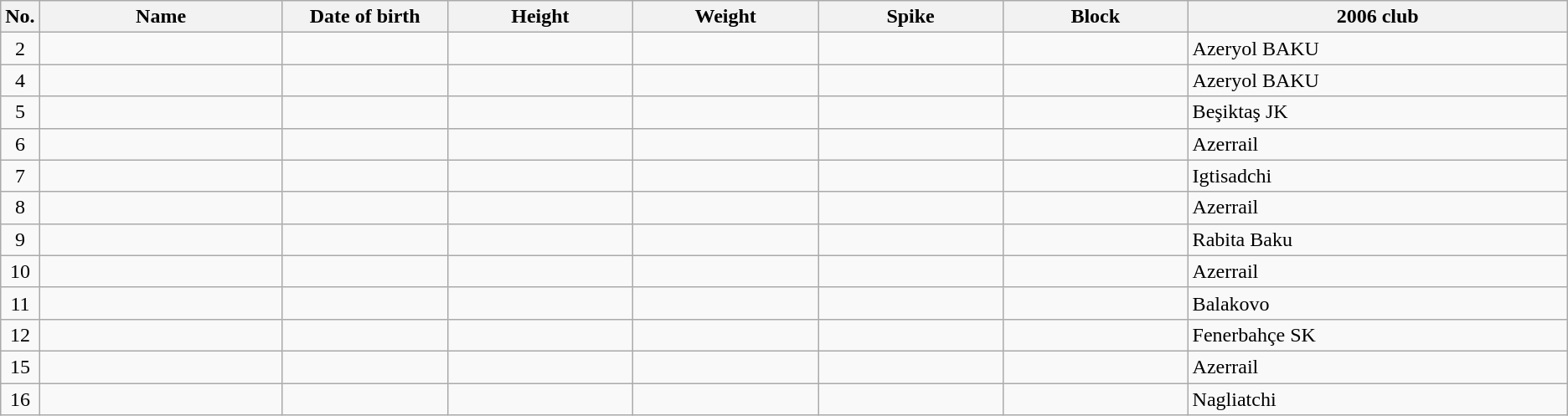<table class="wikitable sortable" style="font-size:100%; text-align:center;">
<tr>
<th>No.</th>
<th style="width:12em">Name</th>
<th style="width:8em">Date of birth</th>
<th style="width:9em">Height</th>
<th style="width:9em">Weight</th>
<th style="width:9em">Spike</th>
<th style="width:9em">Block</th>
<th style="width:19em">2006 club</th>
</tr>
<tr>
<td>2</td>
<td align=left></td>
<td align=right></td>
<td></td>
<td></td>
<td></td>
<td></td>
<td align=left>Azeryol BAKU</td>
</tr>
<tr>
<td>4</td>
<td align=left></td>
<td align=right></td>
<td></td>
<td></td>
<td></td>
<td></td>
<td align=left>Azeryol BAKU</td>
</tr>
<tr>
<td>5</td>
<td align=left></td>
<td align=right></td>
<td></td>
<td></td>
<td></td>
<td></td>
<td align=left>Beşiktaş JK</td>
</tr>
<tr>
<td>6</td>
<td align=left></td>
<td align=right></td>
<td></td>
<td></td>
<td></td>
<td></td>
<td align=left>Azerrail</td>
</tr>
<tr>
<td>7</td>
<td align=left></td>
<td align=right></td>
<td></td>
<td></td>
<td></td>
<td></td>
<td align=left>Igtisadchi</td>
</tr>
<tr>
<td>8</td>
<td align=left></td>
<td align=right></td>
<td></td>
<td></td>
<td></td>
<td></td>
<td align=left>Azerrail</td>
</tr>
<tr>
<td>9</td>
<td align=left></td>
<td align=right></td>
<td></td>
<td></td>
<td></td>
<td></td>
<td align=left>Rabita Baku</td>
</tr>
<tr>
<td>10</td>
<td align=left></td>
<td align=right></td>
<td></td>
<td></td>
<td></td>
<td></td>
<td align=left>Azerrail</td>
</tr>
<tr>
<td>11</td>
<td align=left></td>
<td align=right></td>
<td></td>
<td></td>
<td></td>
<td></td>
<td align=left>Balakovo</td>
</tr>
<tr>
<td>12</td>
<td align=left></td>
<td align=right></td>
<td></td>
<td></td>
<td></td>
<td></td>
<td align=left>Fenerbahçe SK</td>
</tr>
<tr>
<td>15</td>
<td align=left></td>
<td align=right></td>
<td></td>
<td></td>
<td></td>
<td></td>
<td align=left>Azerrail</td>
</tr>
<tr>
<td>16</td>
<td align=left></td>
<td align=right></td>
<td></td>
<td></td>
<td></td>
<td></td>
<td align=left>Nagliatchi</td>
</tr>
</table>
